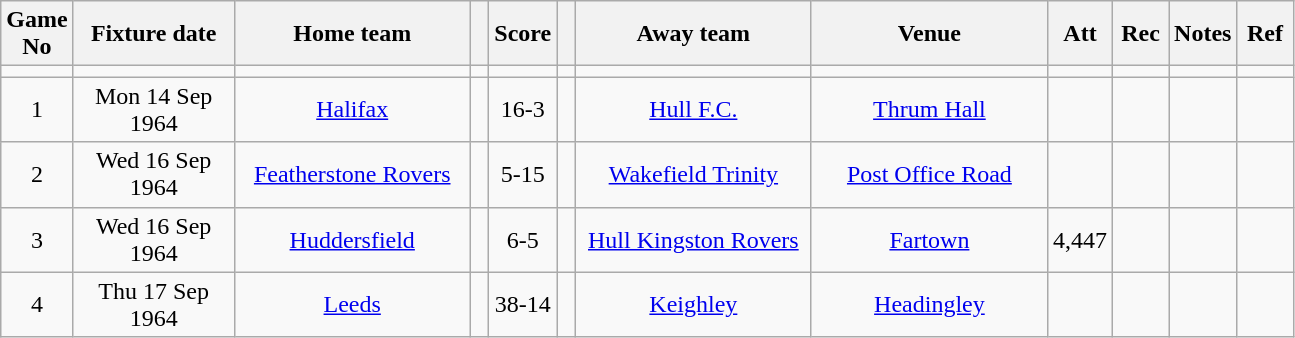<table class="wikitable" style="text-align:center;">
<tr>
<th width=20 abbr="No">Game No</th>
<th width=100 abbr="Date">Fixture date</th>
<th width=150 abbr="Home team">Home team</th>
<th width=5 abbr="space"></th>
<th width=20 abbr="Score">Score</th>
<th width=5 abbr="space"></th>
<th width=150 abbr="Away team">Away team</th>
<th width=150 abbr="Venue">Venue</th>
<th width=30 abbr="Att">Att</th>
<th width=30 abbr="Rec">Rec</th>
<th width=20 abbr="Notes">Notes</th>
<th width=30 abbr="Ref">Ref</th>
</tr>
<tr>
<td></td>
<td></td>
<td></td>
<td></td>
<td></td>
<td></td>
<td></td>
<td></td>
<td></td>
<td></td>
<td></td>
</tr>
<tr>
<td>1</td>
<td>Mon 14 Sep 1964</td>
<td><a href='#'>Halifax</a></td>
<td></td>
<td>16-3</td>
<td></td>
<td><a href='#'>Hull F.C.</a></td>
<td><a href='#'>Thrum Hall</a></td>
<td></td>
<td></td>
<td></td>
<td></td>
</tr>
<tr>
<td>2</td>
<td>Wed 16 Sep 1964</td>
<td><a href='#'>Featherstone Rovers</a></td>
<td></td>
<td>5-15</td>
<td></td>
<td><a href='#'>Wakefield Trinity</a></td>
<td><a href='#'>Post Office Road</a></td>
<td></td>
<td></td>
<td></td>
<td></td>
</tr>
<tr>
<td>3</td>
<td>Wed 16 Sep 1964</td>
<td><a href='#'>Huddersfield</a></td>
<td></td>
<td>6-5</td>
<td></td>
<td><a href='#'>Hull Kingston Rovers</a></td>
<td><a href='#'>Fartown</a></td>
<td>4,447</td>
<td></td>
<td></td>
<td></td>
</tr>
<tr>
<td>4</td>
<td>Thu 17 Sep 1964</td>
<td><a href='#'>Leeds</a></td>
<td></td>
<td>38-14</td>
<td></td>
<td><a href='#'>Keighley</a></td>
<td><a href='#'>Headingley</a></td>
<td></td>
<td></td>
<td></td>
<td></td>
</tr>
</table>
